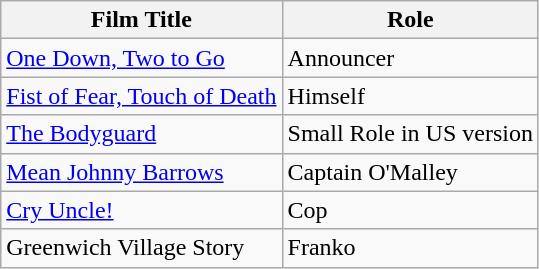<table class="wikitable">
<tr>
<th>Film Title</th>
<th>Role</th>
</tr>
<tr>
<td><a href='#'>One Down, Two to Go</a></td>
<td>Announcer</td>
</tr>
<tr>
<td><a href='#'>Fist of Fear, Touch of Death</a></td>
<td>Himself</td>
</tr>
<tr>
<td><a href='#'>The Bodyguard</a></td>
<td>Small Role in US version</td>
</tr>
<tr>
<td><a href='#'>Mean Johnny Barrows</a></td>
<td>Captain O'Malley</td>
</tr>
<tr>
<td><a href='#'>Cry Uncle!</a></td>
<td>Cop</td>
</tr>
<tr>
<td>Greenwich Village Story</td>
<td>Franko</td>
</tr>
</table>
